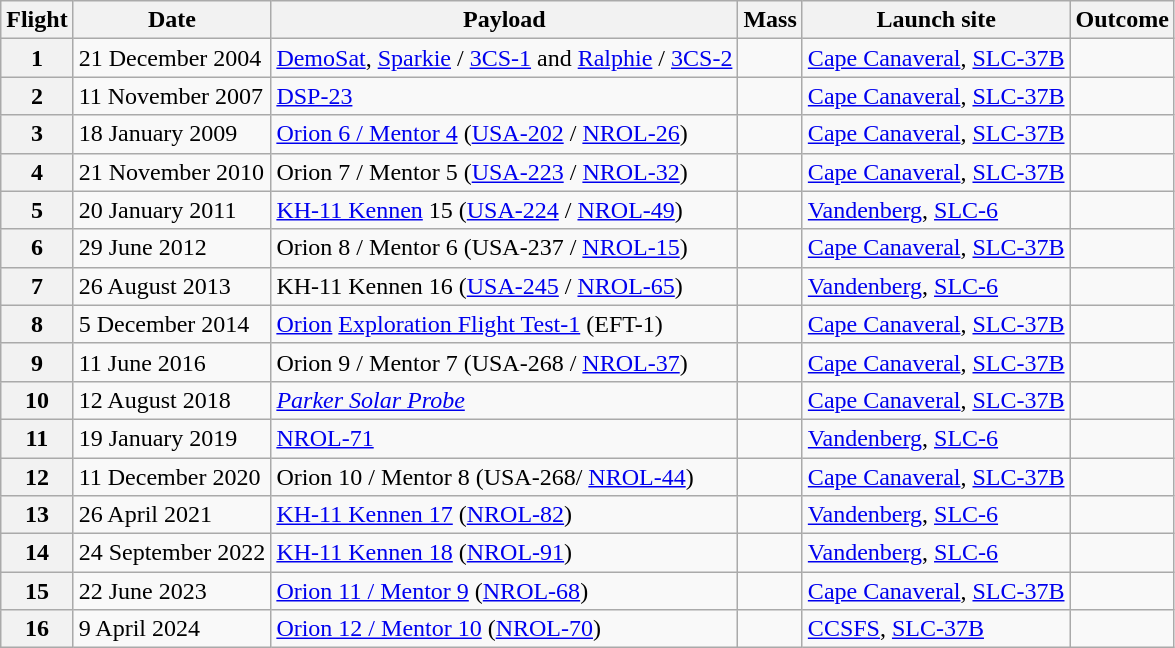<table class="wikitable mw-collapsible">
<tr>
<th>Flight</th>
<th>Date</th>
<th>Payload </th>
<th>Mass</th>
<th>Launch site</th>
<th>Outcome </th>
</tr>
<tr>
<th>1</th>
<td>21 December 2004</td>
<td><a href='#'>DemoSat</a>, <a href='#'>Sparkie</a> / <a href='#'>3CS-1</a> and <a href='#'>Ralphie</a> / <a href='#'>3CS-2</a></td>
<td></td>
<td><a href='#'>Cape Canaveral</a>, <a href='#'>SLC-37B</a></td>
<td></td>
</tr>
<tr>
<th>2</th>
<td>11 November 2007</td>
<td><a href='#'>DSP-23</a></td>
<td></td>
<td><a href='#'>Cape Canaveral</a>, <a href='#'>SLC-37B</a></td>
<td></td>
</tr>
<tr>
<th>3</th>
<td>18 January 2009</td>
<td><a href='#'>Orion 6 / Mentor 4</a> (<a href='#'>USA-202</a> / <a href='#'>NROL-26</a>)</td>
<td></td>
<td><a href='#'>Cape Canaveral</a>, <a href='#'>SLC-37B</a></td>
<td></td>
</tr>
<tr>
<th>4</th>
<td>21 November 2010</td>
<td>Orion 7 / Mentor 5 (<a href='#'>USA-223</a> / <a href='#'>NROL-32</a>)</td>
<td></td>
<td><a href='#'>Cape Canaveral</a>, <a href='#'>SLC-37B</a></td>
<td></td>
</tr>
<tr>
<th>5</th>
<td>20 January 2011</td>
<td><a href='#'>KH-11 Kennen</a> 15 (<a href='#'>USA-224</a> / <a href='#'>NROL-49</a>)</td>
<td></td>
<td><a href='#'>Vandenberg</a>, <a href='#'>SLC-6</a></td>
<td></td>
</tr>
<tr>
<th>6</th>
<td>29 June 2012</td>
<td>Orion 8 / Mentor 6 (USA-237 / <a href='#'>NROL-15</a>)</td>
<td></td>
<td><a href='#'>Cape Canaveral</a>, <a href='#'>SLC-37B</a></td>
<td></td>
</tr>
<tr>
<th>7</th>
<td>26 August 2013</td>
<td>KH-11 Kennen 16 (<a href='#'>USA-245</a> / <a href='#'>NROL-65</a>)</td>
<td></td>
<td><a href='#'>Vandenberg</a>, <a href='#'>SLC-6</a></td>
<td></td>
</tr>
<tr>
<th>8</th>
<td>5 December 2014</td>
<td><a href='#'>Orion</a> <a href='#'>Exploration Flight Test-1</a> (EFT-1)</td>
<td></td>
<td><a href='#'>Cape Canaveral</a>, <a href='#'>SLC-37B</a></td>
<td></td>
</tr>
<tr>
<th>9</th>
<td>11 June 2016</td>
<td>Orion 9 / Mentor 7 (USA-268 / <a href='#'>NROL-37</a>)</td>
<td></td>
<td><a href='#'>Cape Canaveral</a>, <a href='#'>SLC-37B</a></td>
<td></td>
</tr>
<tr>
<th>10</th>
<td>12 August 2018</td>
<td><em><a href='#'>Parker Solar Probe</a></em></td>
<td></td>
<td><a href='#'>Cape Canaveral</a>, <a href='#'>SLC-37B</a></td>
<td></td>
</tr>
<tr>
<th>11</th>
<td>19 January 2019</td>
<td><a href='#'>NROL-71</a></td>
<td></td>
<td><a href='#'>Vandenberg</a>, <a href='#'>SLC-6</a></td>
<td></td>
</tr>
<tr>
<th>12</th>
<td>11 December 2020</td>
<td>Orion 10 / Mentor 8 (USA-268/ <a href='#'>NROL-44</a>)</td>
<td></td>
<td><a href='#'>Cape Canaveral</a>, <a href='#'>SLC-37B</a></td>
<td></td>
</tr>
<tr>
<th>13</th>
<td>26 April 2021</td>
<td><a href='#'>KH-11 Kennen 17</a> (<a href='#'>NROL-82</a>)</td>
<td></td>
<td><a href='#'>Vandenberg</a>, <a href='#'>SLC-6</a></td>
<td></td>
</tr>
<tr>
<th>14</th>
<td>24 September 2022</td>
<td><a href='#'>KH-11 Kennen 18</a> (<a href='#'>NROL-91</a>)</td>
<td></td>
<td><a href='#'>Vandenberg</a>, <a href='#'>SLC-6</a></td>
<td></td>
</tr>
<tr>
<th>15</th>
<td>22 June 2023</td>
<td><a href='#'>Orion 11 / Mentor 9</a> (<a href='#'>NROL-68</a>)</td>
<td></td>
<td><a href='#'>Cape Canaveral</a>, <a href='#'>SLC-37B</a></td>
<td></td>
</tr>
<tr>
<th>16</th>
<td>9 April 2024</td>
<td><a href='#'>Orion 12 / Mentor 10</a> (<a href='#'>NROL-70</a>)</td>
<td></td>
<td><a href='#'>CCSFS</a>, <a href='#'>SLC-37B</a></td>
<td></td>
</tr>
</table>
